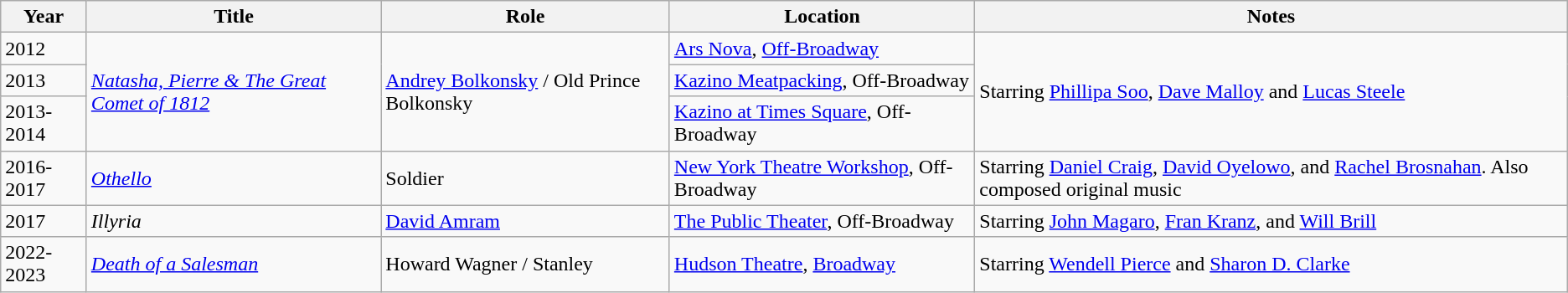<table class="wikitable">
<tr>
<th>Year</th>
<th>Title</th>
<th>Role</th>
<th>Location</th>
<th>Notes</th>
</tr>
<tr>
<td>2012</td>
<td rowspan=3><em><a href='#'>Natasha, Pierre & The Great Comet of 1812</a></em></td>
<td rowspan=3><a href='#'>Andrey Bolkonsky</a> / Old Prince Bolkonsky</td>
<td><a href='#'>Ars Nova</a>, <a href='#'>Off-Broadway</a></td>
<td rowspan=3>Starring <a href='#'>Phillipa Soo</a>, <a href='#'>Dave Malloy</a> and <a href='#'>Lucas Steele</a></td>
</tr>
<tr>
<td>2013</td>
<td><a href='#'>Kazino Meatpacking</a>, Off-Broadway</td>
</tr>
<tr>
<td>2013-2014</td>
<td><a href='#'>Kazino at Times Square</a>, Off-Broadway</td>
</tr>
<tr>
<td>2016-2017</td>
<td><em><a href='#'>Othello</a></em></td>
<td>Soldier</td>
<td><a href='#'>New York Theatre Workshop</a>, Off-Broadway</td>
<td>Starring <a href='#'>Daniel Craig</a>, <a href='#'>David Oyelowo</a>, and <a href='#'>Rachel Brosnahan</a>. Also composed original music</td>
</tr>
<tr>
<td>2017</td>
<td><em>Illyria</em></td>
<td><a href='#'>David Amram</a></td>
<td><a href='#'>The Public Theater</a>, Off-Broadway</td>
<td>Starring <a href='#'>John Magaro</a>, <a href='#'>Fran Kranz</a>, and <a href='#'>Will Brill</a></td>
</tr>
<tr>
<td>2022-2023</td>
<td><em><a href='#'>Death of a Salesman</a></em></td>
<td>Howard Wagner / Stanley</td>
<td><a href='#'>Hudson Theatre</a>, <a href='#'>Broadway</a></td>
<td>Starring <a href='#'>Wendell Pierce</a> and <a href='#'>Sharon D. Clarke</a></td>
</tr>
</table>
